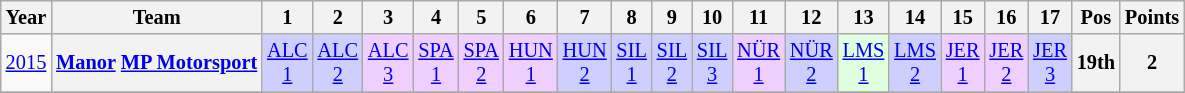<table class="wikitable" style="text-align:center; font-size:85%">
<tr>
<th>Year</th>
<th>Team</th>
<th>1</th>
<th>2</th>
<th>3</th>
<th>4</th>
<th>5</th>
<th>6</th>
<th>7</th>
<th>8</th>
<th>9</th>
<th>10</th>
<th>11</th>
<th>12</th>
<th>13</th>
<th>14</th>
<th>15</th>
<th>16</th>
<th>17</th>
<th>Pos</th>
<th>Points</th>
</tr>
<tr>
<td><a href='#'>2015</a></td>
<th nowrap><a href='#'>Manor</a> <a href='#'>MP Motorsport</a></th>
<td style="background:#CFCFFF;"><a href='#'>ALC<br>1</a><br></td>
<td style="background:#CFCFFF;"><a href='#'>ALC<br>2</a><br></td>
<td style="background:#EFCFFF;"><a href='#'>ALC<br>3</a><br></td>
<td style="background:#EFCFFF;"><a href='#'>SPA<br>1</a><br></td>
<td style="background:#EFCFFF;"><a href='#'>SPA<br>2</a><br></td>
<td style="background:#EFCFFF;"><a href='#'>HUN<br>1</a><br></td>
<td style="background:#CFCFFF;"><a href='#'>HUN<br>2</a><br></td>
<td style="background:#CFCFFF;"><a href='#'>SIL<br>1</a><br></td>
<td style="background:#CFCFFF;"><a href='#'>SIL<br>2</a><br></td>
<td style="background:#CFCFFF;"><a href='#'>SIL<br>3</a><br></td>
<td style="background:#EFCFFF;"><a href='#'>NÜR<br>1</a><br></td>
<td style="background:#CFCFFF;"><a href='#'>NÜR<br>2</a><br></td>
<td style="background:#DFFFDF;"><a href='#'>LMS<br>1</a><br></td>
<td style="background:#CFCFFF;"><a href='#'>LMS<br>2</a><br></td>
<td style="background:#EFCFFF;"><a href='#'>JER<br>1</a><br></td>
<td style="background:#EFCFFF;"><a href='#'>JER<br>2</a><br></td>
<td style="background:#CFCFFF;"><a href='#'>JER<br>3</a><br></td>
<th>19th</th>
<th>2</th>
</tr>
<tr>
</tr>
</table>
